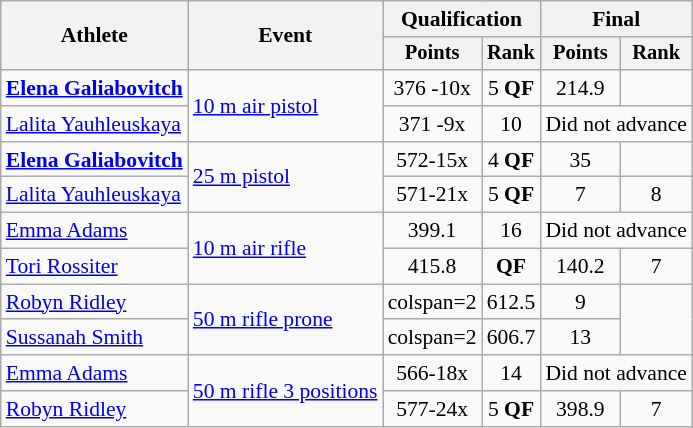<table class=wikitable style=font-size:90%;text-align:center>
<tr>
<th rowspan=2>Athlete</th>
<th rowspan=2>Event</th>
<th colspan=2>Qualification</th>
<th colspan=2>Final</th>
</tr>
<tr style=font-size:95%>
<th>Points</th>
<th>Rank</th>
<th>Points</th>
<th>Rank</th>
</tr>
<tr>
<td align=left><strong><a href='#'>Elena Galiabovitch</a></strong></td>
<td align=left rowspan=2><a href='#'>10 m air pistol</a></td>
<td>376 -10x</td>
<td>5 <strong>QF</strong></td>
<td>214.9</td>
<td></td>
</tr>
<tr>
<td align=left><a href='#'>Lalita Yauhleuskaya</a></td>
<td>371 -9x</td>
<td>10</td>
<td colspan=2>Did not advance</td>
</tr>
<tr>
<td align=left><strong><a href='#'>Elena Galiabovitch</a></strong></td>
<td align=left rowspan=2><a href='#'>25 m pistol</a></td>
<td>572-15x</td>
<td>4 <strong>QF</strong></td>
<td>35</td>
<td></td>
</tr>
<tr>
<td align=left><a href='#'>Lalita Yauhleuskaya</a></td>
<td>571-21x</td>
<td>5 <strong>QF</strong></td>
<td>7</td>
<td>8</td>
</tr>
<tr>
<td align=left><a href='#'>Emma Adams</a></td>
<td align=left rowspan=2><a href='#'>10 m air rifle</a></td>
<td>399.1</td>
<td>16</td>
<td colspan=2>Did not advance</td>
</tr>
<tr>
<td align=left><a href='#'>Tori Rossiter</a></td>
<td>415.8</td>
<td><strong>QF</strong></td>
<td>140.2</td>
<td>7</td>
</tr>
<tr>
<td align=left><a href='#'>Robyn Ridley</a></td>
<td align=left rowspan=2><a href='#'>50 m rifle prone</a></td>
<td>colspan=2 </td>
<td>612.5</td>
<td>9</td>
</tr>
<tr>
<td align=left><a href='#'>Sussanah Smith</a></td>
<td>colspan=2 </td>
<td>606.7</td>
<td>13</td>
</tr>
<tr>
<td align=left><a href='#'>Emma Adams</a></td>
<td align=left rowspan=2><a href='#'>50 m rifle 3 positions</a></td>
<td>566-18x</td>
<td>14</td>
<td colspan=2>Did not advance</td>
</tr>
<tr>
<td align=left><a href='#'>Robyn Ridley</a></td>
<td>577-24x</td>
<td>5 <strong>QF</strong></td>
<td>398.9</td>
<td>7</td>
</tr>
</table>
